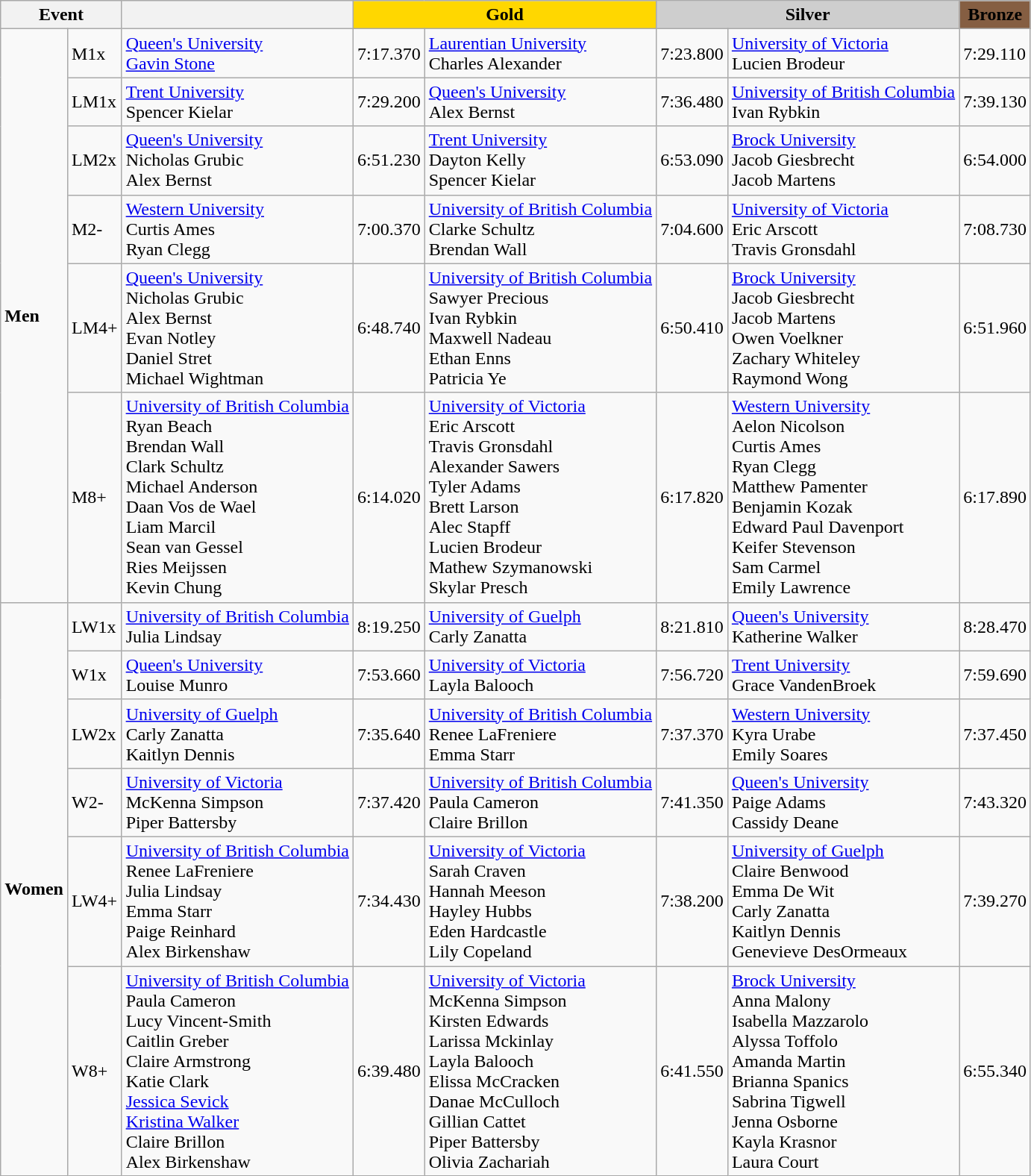<table class="wikitable mw-collapsible mw-collapsed">
<tr>
<th colspan="2">Event</th>
<th></th>
<th colspan="2" style="background:#FFD700;">Gold</th>
<th colspan="2" style="background:#CECECE;">Silver</th>
<th colspan="2" style="background:#855E42;">Bronze</th>
</tr>
<tr>
<td rowspan="6"><strong>Men</strong></td>
<td>M1x</td>
<td><a href='#'>Queen's University</a><br><a href='#'>Gavin Stone</a></td>
<td>7:17.370</td>
<td><a href='#'>Laurentian University</a><br>Charles Alexander</td>
<td>7:23.800</td>
<td><a href='#'>University of Victoria</a><br>Lucien Brodeur</td>
<td>7:29.110</td>
</tr>
<tr>
<td>LM1x</td>
<td><a href='#'>Trent University</a><br>Spencer Kielar</td>
<td>7:29.200</td>
<td><a href='#'>Queen's University</a><br>Alex Bernst</td>
<td>7:36.480</td>
<td><a href='#'>University of British Columbia</a><br>Ivan Rybkin</td>
<td>7:39.130</td>
</tr>
<tr>
<td>LM2x</td>
<td><a href='#'>Queen's University</a><br>Nicholas Grubic<br>Alex Bernst</td>
<td>6:51.230</td>
<td><a href='#'>Trent University</a><br>Dayton Kelly<br>Spencer Kielar</td>
<td>6:53.090</td>
<td><a href='#'>Brock University</a><br>Jacob Giesbrecht<br>Jacob Martens</td>
<td>6:54.000</td>
</tr>
<tr>
<td>M2-</td>
<td><a href='#'>Western University</a><br>Curtis Ames<br>Ryan Clegg</td>
<td>7:00.370</td>
<td><a href='#'>University of British Columbia</a><br>Clarke Schultz<br>Brendan Wall</td>
<td>7:04.600</td>
<td><a href='#'>University of Victoria</a><br>Eric Arscott<br>Travis Gronsdahl</td>
<td>7:08.730</td>
</tr>
<tr>
<td>LM4+</td>
<td><a href='#'>Queen's University</a><br>Nicholas Grubic<br>Alex Bernst<br>Evan Notley<br>Daniel Stret<br>Michael Wightman</td>
<td>6:48.740</td>
<td><a href='#'>University of British Columbia</a><br>Sawyer Precious<br>Ivan Rybkin<br>Maxwell Nadeau<br>Ethan Enns<br>Patricia Ye</td>
<td>6:50.410</td>
<td><a href='#'>Brock University</a><br>Jacob Giesbrecht<br>Jacob Martens<br>Owen Voelkner<br>Zachary Whiteley<br>Raymond Wong</td>
<td>6:51.960</td>
</tr>
<tr>
<td>M8+</td>
<td><a href='#'>University of British Columbia</a><br>Ryan Beach<br>Brendan Wall<br>Clark Schultz<br>Michael Anderson<br>Daan Vos de Wael<br>Liam Marcil<br>Sean van Gessel<br>Ries Meijssen<br>Kevin Chung</td>
<td>6:14.020</td>
<td><a href='#'>University of Victoria</a><br>Eric Arscott<br>Travis Gronsdahl<br>Alexander Sawers<br>Tyler Adams<br>Brett Larson<br>Alec Stapff<br>Lucien Brodeur<br>Mathew Szymanowski<br>Skylar Presch</td>
<td>6:17.820</td>
<td><a href='#'>Western University</a><br>Aelon Nicolson<br>Curtis Ames<br>Ryan Clegg<br>Matthew Pamenter<br>Benjamin Kozak<br>Edward Paul Davenport<br>Keifer Stevenson<br>Sam Carmel<br>Emily Lawrence</td>
<td>6:17.890</td>
</tr>
<tr>
<td rowspan="6"><strong>Women</strong></td>
<td>LW1x</td>
<td><a href='#'>University of British Columbia</a><br>Julia Lindsay</td>
<td>8:19.250</td>
<td><a href='#'>University of Guelph</a><br>Carly Zanatta</td>
<td>8:21.810</td>
<td><a href='#'>Queen's University</a><br>Katherine Walker</td>
<td>8:28.470</td>
</tr>
<tr>
<td>W1x</td>
<td><a href='#'>Queen's University</a><br>Louise Munro</td>
<td>7:53.660</td>
<td><a href='#'>University of Victoria</a><br>Layla Balooch</td>
<td>7:56.720</td>
<td><a href='#'>Trent University</a><br>Grace VandenBroek</td>
<td>7:59.690</td>
</tr>
<tr>
<td>LW2x</td>
<td><a href='#'>University of Guelph</a><br>Carly Zanatta<br>Kaitlyn Dennis</td>
<td>7:35.640</td>
<td><a href='#'>University of British Columbia</a><br>Renee LaFreniere<br>Emma Starr</td>
<td>7:37.370</td>
<td><a href='#'>Western University</a><br>Kyra Urabe<br>Emily Soares</td>
<td>7:37.450</td>
</tr>
<tr>
<td>W2-</td>
<td><a href='#'>University of Victoria</a><br>McKenna Simpson<br>Piper Battersby</td>
<td>7:37.420</td>
<td><a href='#'>University of British Columbia</a><br>Paula Cameron<br>Claire Brillon</td>
<td>7:41.350</td>
<td><a href='#'>Queen's University</a><br>Paige Adams<br>Cassidy Deane</td>
<td>7:43.320</td>
</tr>
<tr>
<td>LW4+</td>
<td><a href='#'>University of British Columbia</a><br>Renee LaFreniere<br>Julia Lindsay<br>Emma Starr<br>Paige Reinhard<br>Alex Birkenshaw</td>
<td>7:34.430</td>
<td><a href='#'>University of Victoria</a><br>Sarah Craven<br>Hannah Meeson<br>Hayley Hubbs<br>Eden Hardcastle<br>Lily Copeland</td>
<td>7:38.200</td>
<td><a href='#'>University of Guelph</a><br>Claire Benwood<br>Emma De Wit<br>Carly Zanatta<br>Kaitlyn Dennis<br>Genevieve DesOrmeaux</td>
<td>7:39.270</td>
</tr>
<tr>
<td>W8+</td>
<td><a href='#'>University of British Columbia</a><br>Paula Cameron<br>Lucy Vincent-Smith<br>Caitlin Greber<br>Claire Armstrong<br>Katie Clark<br><a href='#'>Jessica Sevick</a><br><a href='#'>Kristina Walker</a><br>Claire Brillon<br>Alex Birkenshaw</td>
<td>6:39.480</td>
<td><a href='#'>University of Victoria</a><br>McKenna Simpson<br>Kirsten Edwards<br>Larissa Mckinlay<br>Layla Balooch<br>Elissa McCracken<br>Danae McCulloch<br>Gillian Cattet<br>Piper Battersby<br>Olivia Zachariah</td>
<td>6:41.550</td>
<td><a href='#'>Brock University</a><br>Anna Malony<br>Isabella Mazzarolo<br>Alyssa Toffolo<br>Amanda Martin<br>Brianna Spanics<br>Sabrina Tigwell<br>Jenna Osborne<br>Kayla Krasnor<br>Laura Court</td>
<td>6:55.340</td>
</tr>
</table>
